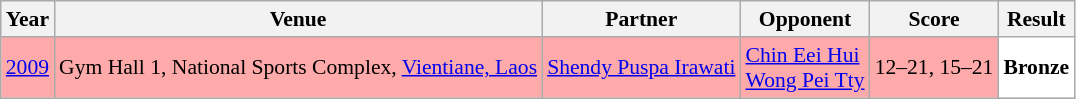<table class="sortable wikitable" style="font-size: 90%">
<tr>
<th>Year</th>
<th>Venue</th>
<th>Partner</th>
<th>Opponent</th>
<th>Score</th>
<th>Result</th>
</tr>
<tr style="background:#FFAAAA">
<td align="center"><a href='#'>2009</a></td>
<td align="left">Gym Hall 1, National Sports Complex, <a href='#'>Vientiane, Laos</a></td>
<td align="left"> <a href='#'>Shendy Puspa Irawati</a></td>
<td align="left"> <a href='#'>Chin Eei Hui</a> <br>  <a href='#'>Wong Pei Tty</a></td>
<td align="left">12–21, 15–21</td>
<td style="text-align:left; background:white"> <strong>Bronze</strong></td>
</tr>
</table>
